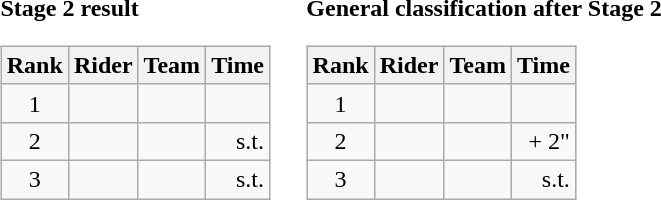<table>
<tr>
<td><strong>Stage 2 result</strong><br><table class="wikitable">
<tr>
<th scope="col">Rank</th>
<th scope="col">Rider</th>
<th scope="col">Team</th>
<th scope="col">Time</th>
</tr>
<tr>
<td style="text-align:center;">1</td>
<td></td>
<td></td>
<td style="text-align:right;"></td>
</tr>
<tr>
<td style="text-align:center;">2</td>
<td></td>
<td></td>
<td style="text-align:right;">s.t.</td>
</tr>
<tr>
<td style="text-align:center;">3</td>
<td></td>
<td></td>
<td style="text-align:right;">s.t.</td>
</tr>
</table>
</td>
<td></td>
<td><strong>General classification after Stage 2</strong><br><table class="wikitable">
<tr>
<th scope="col">Rank</th>
<th scope="col">Rider</th>
<th scope="col">Team</th>
<th scope="col">Time</th>
</tr>
<tr>
<td style="text-align:center;">1</td>
<td></td>
<td></td>
<td style="text-align:right;"></td>
</tr>
<tr>
<td style="text-align:center;">2</td>
<td></td>
<td></td>
<td style="text-align:right;">+ 2"</td>
</tr>
<tr>
<td style="text-align:center;">3</td>
<td></td>
<td></td>
<td style="text-align:right;">s.t.</td>
</tr>
</table>
</td>
</tr>
</table>
